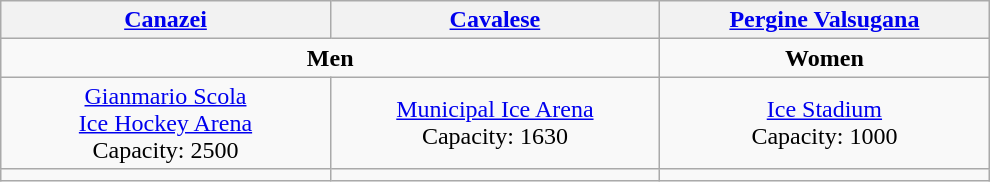<table class="wikitable" style="text-align:center;" width=660px>
<tr>
<th width=220px><a href='#'>Canazei</a></th>
<th width=220px><a href='#'>Cavalese</a></th>
<th width=220px><a href='#'>Pergine Valsugana</a></th>
</tr>
<tr>
<td colspan="2"><strong>Men</strong></td>
<td><strong>Women</strong></td>
</tr>
<tr>
<td><a href='#'>Gianmario Scola<br>Ice Hockey Arena</a><br>Capacity: 2500</td>
<td><a href='#'>Municipal Ice Arena</a><br>Capacity: 1630</td>
<td><a href='#'>Ice Stadium</a><br>Capacity: 1000</td>
</tr>
<tr>
<td></td>
<td></td>
<td></td>
</tr>
</table>
